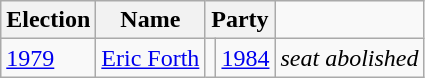<table class="wikitable">
<tr>
<th>Election</th>
<th>Name</th>
<th colspan=2>Party</th>
</tr>
<tr>
<td><a href='#'>1979</a></td>
<td><a href='#'>Eric Forth</a></td>
<td></td>
<td><a href='#'>1984</a></td>
<td><em>seat abolished</em></td>
</tr>
</table>
